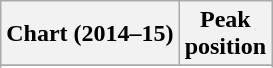<table class="wikitable sortable">
<tr>
<th>Chart (2014–15)</th>
<th>Peak<br>position</th>
</tr>
<tr>
</tr>
<tr>
</tr>
<tr>
</tr>
</table>
